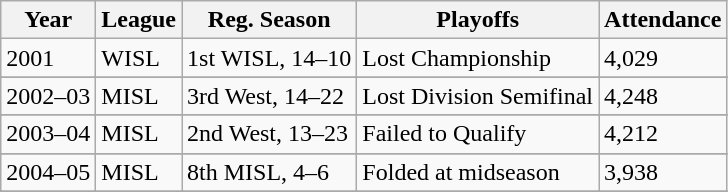<table class="wikitable">
<tr>
<th>Year</th>
<th>League</th>
<th>Reg. Season</th>
<th>Playoffs</th>
<th>Attendance</th>
</tr>
<tr>
<td>2001</td>
<td>WISL</td>
<td>1st WISL, 14–10</td>
<td>Lost Championship</td>
<td>4,029</td>
</tr>
<tr>
</tr>
<tr>
<td>2002–03</td>
<td>MISL</td>
<td>3rd West, 14–22</td>
<td>Lost Division Semifinal</td>
<td>4,248</td>
</tr>
<tr>
</tr>
<tr>
<td>2003–04</td>
<td>MISL</td>
<td>2nd West, 13–23</td>
<td>Failed to Qualify</td>
<td>4,212</td>
</tr>
<tr>
</tr>
<tr>
<td>2004–05</td>
<td>MISL</td>
<td>8th MISL, 4–6</td>
<td>Folded at midseason</td>
<td>3,938</td>
</tr>
<tr>
</tr>
<tr>
</tr>
</table>
